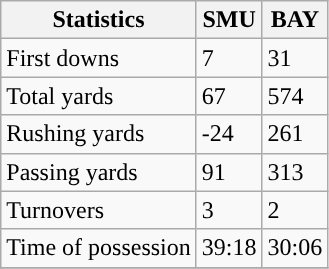<table class="wikitable">
<tr>
<th>Statistics</th>
<th>SMU</th>
<th>BAY</th>
</tr>
<tr>
<td>First downs</td>
<td>7</td>
<td>31</td>
</tr>
<tr>
<td>Total yards</td>
<td>67</td>
<td>574</td>
</tr>
<tr>
<td>Rushing yards</td>
<td>-24</td>
<td>261</td>
</tr>
<tr>
<td>Passing yards</td>
<td>91</td>
<td>313</td>
</tr>
<tr>
<td>Turnovers</td>
<td>3</td>
<td>2</td>
</tr>
<tr>
<td>Time of possession</td>
<td>39:18</td>
<td>30:06</td>
</tr>
<tr>
</tr>
</table>
